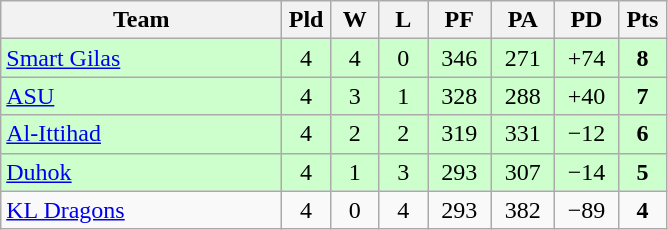<table class="wikitable" style="text-align:center;">
<tr>
<th width=180>Team</th>
<th width=25>Pld</th>
<th width=25>W</th>
<th width=25>L</th>
<th width=35>PF</th>
<th width=35>PA</th>
<th width=35>PD</th>
<th width=25>Pts</th>
</tr>
<tr bgcolor=#ccffcc>
<td align="left"> <a href='#'>Smart Gilas</a></td>
<td>4</td>
<td>4</td>
<td>0</td>
<td>346</td>
<td>271</td>
<td>+74</td>
<td><strong>8</strong></td>
</tr>
<tr bgcolor=#ccffcc>
<td align="left"> <a href='#'>ASU</a></td>
<td>4</td>
<td>3</td>
<td>1</td>
<td>328</td>
<td>288</td>
<td>+40</td>
<td><strong>7</strong></td>
</tr>
<tr bgcolor=#ccffcc>
<td align="left"> <a href='#'>Al-Ittihad</a></td>
<td>4</td>
<td>2</td>
<td>2</td>
<td>319</td>
<td>331</td>
<td>−12</td>
<td><strong>6</strong></td>
</tr>
<tr bgcolor=#ccffcc>
<td align="left"> <a href='#'>Duhok</a></td>
<td>4</td>
<td>1</td>
<td>3</td>
<td>293</td>
<td>307</td>
<td>−14</td>
<td><strong>5</strong></td>
</tr>
<tr>
<td align="left"> <a href='#'>KL Dragons</a></td>
<td>4</td>
<td>0</td>
<td>4</td>
<td>293</td>
<td>382</td>
<td>−89</td>
<td><strong>4</strong></td>
</tr>
</table>
